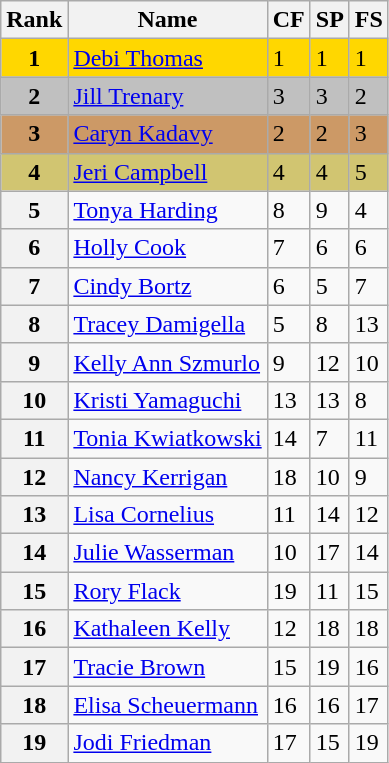<table class="wikitable">
<tr>
<th>Rank</th>
<th>Name</th>
<th>CF</th>
<th>SP</th>
<th>FS</th>
</tr>
<tr bgcolor="gold">
<td align="center"><strong>1</strong></td>
<td><a href='#'>Debi Thomas</a></td>
<td>1</td>
<td>1</td>
<td>1</td>
</tr>
<tr bgcolor="silver">
<td align="center"><strong>2</strong></td>
<td><a href='#'>Jill Trenary</a></td>
<td>3</td>
<td>3</td>
<td>2</td>
</tr>
<tr bgcolor="cc9966">
<td align="center"><strong>3</strong></td>
<td><a href='#'>Caryn Kadavy</a></td>
<td>2</td>
<td>2</td>
<td>3</td>
</tr>
<tr bgcolor="#d1c571">
<td align="center"><strong>4</strong></td>
<td><a href='#'>Jeri Campbell</a></td>
<td>4</td>
<td>4</td>
<td>5</td>
</tr>
<tr>
<th>5</th>
<td><a href='#'>Tonya Harding</a></td>
<td>8</td>
<td>9</td>
<td>4</td>
</tr>
<tr>
<th>6</th>
<td><a href='#'>Holly Cook</a></td>
<td>7</td>
<td>6</td>
<td>6</td>
</tr>
<tr>
<th>7</th>
<td><a href='#'>Cindy Bortz</a></td>
<td>6</td>
<td>5</td>
<td>7</td>
</tr>
<tr>
<th>8</th>
<td><a href='#'>Tracey Damigella</a></td>
<td>5</td>
<td>8</td>
<td>13</td>
</tr>
<tr>
<th>9</th>
<td><a href='#'>Kelly Ann Szmurlo</a></td>
<td>9</td>
<td>12</td>
<td>10</td>
</tr>
<tr>
<th>10</th>
<td><a href='#'>Kristi Yamaguchi</a></td>
<td>13</td>
<td>13</td>
<td>8</td>
</tr>
<tr>
<th>11</th>
<td><a href='#'>Tonia Kwiatkowski</a></td>
<td>14</td>
<td>7</td>
<td>11</td>
</tr>
<tr>
<th>12</th>
<td><a href='#'>Nancy Kerrigan</a></td>
<td>18</td>
<td>10</td>
<td>9</td>
</tr>
<tr>
<th>13</th>
<td><a href='#'>Lisa Cornelius</a></td>
<td>11</td>
<td>14</td>
<td>12</td>
</tr>
<tr>
<th>14</th>
<td><a href='#'>Julie Wasserman</a></td>
<td>10</td>
<td>17</td>
<td>14</td>
</tr>
<tr>
<th>15</th>
<td><a href='#'>Rory Flack</a></td>
<td>19</td>
<td>11</td>
<td>15</td>
</tr>
<tr>
<th>16</th>
<td><a href='#'>Kathaleen Kelly</a></td>
<td>12</td>
<td>18</td>
<td>18</td>
</tr>
<tr>
<th>17</th>
<td><a href='#'>Tracie Brown</a></td>
<td>15</td>
<td>19</td>
<td>16</td>
</tr>
<tr>
<th>18</th>
<td><a href='#'>Elisa Scheuermann</a></td>
<td>16</td>
<td>16</td>
<td>17</td>
</tr>
<tr>
<th>19</th>
<td><a href='#'>Jodi Friedman</a></td>
<td>17</td>
<td>15</td>
<td>19</td>
</tr>
</table>
